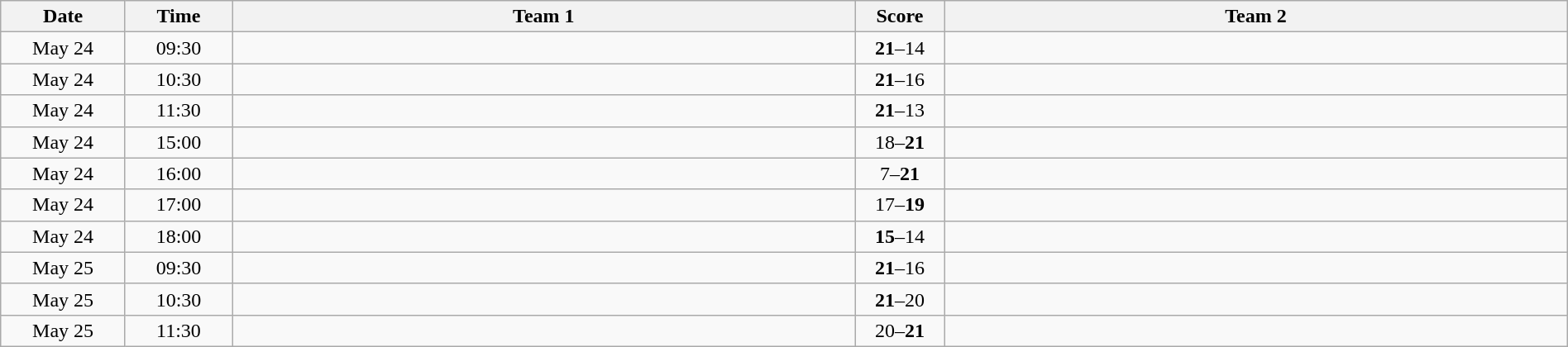<table class="wikitable" width="100%">
<tr>
<th style="width:7%">Date</th>
<th style="width:6%">Time</th>
<th style="width:35%">Team 1</th>
<th style="width:5%">Score</th>
<th style="width:35%">Team 2</th>
</tr>
<tr>
<td style="text-align:center">May 24</td>
<td style="text-align:center">09:30</td>
<td style="text-align:right"><strong></strong></td>
<td style="text-align:center"><strong>21</strong>–14</td>
<td style="text-align:left"></td>
</tr>
<tr>
<td style="text-align:center">May 24</td>
<td style="text-align:center">10:30</td>
<td style="text-align:right"><strong></strong></td>
<td style="text-align:center"><strong>21</strong>–16</td>
<td style="text-align:left"></td>
</tr>
<tr>
<td style="text-align:center">May 24</td>
<td style="text-align:center">11:30</td>
<td style="text-align:right"><strong></strong></td>
<td style="text-align:center"><strong>21</strong>–13</td>
<td style="text-align:left"></td>
</tr>
<tr>
<td style="text-align:center">May 24</td>
<td style="text-align:center">15:00</td>
<td style="text-align:right"></td>
<td style="text-align:center">18–<strong>21</strong></td>
<td style="text-align:left"><strong></strong></td>
</tr>
<tr>
<td style="text-align:center">May 24</td>
<td style="text-align:center">16:00</td>
<td style="text-align:right"></td>
<td style="text-align:center">7–<strong>21</strong></td>
<td style="text-align:left"><strong></strong></td>
</tr>
<tr>
<td style="text-align:center">May 24</td>
<td style="text-align:center">17:00</td>
<td style="text-align:right"></td>
<td style="text-align:center">17–<strong>19</strong></td>
<td style="text-align:left"><strong></strong></td>
</tr>
<tr>
<td style="text-align:center">May 24</td>
<td style="text-align:center">18:00</td>
<td style="text-align:right"></td>
<td style="text-align:center"><strong>15</strong>–14</td>
<td style="text-align:left"></td>
</tr>
<tr>
<td style="text-align:center">May 25</td>
<td style="text-align:center">09:30</td>
<td style="text-align:right"><strong></strong></td>
<td style="text-align:center"><strong>21</strong>–16</td>
<td style="text-align:left"></td>
</tr>
<tr>
<td style="text-align:center">May 25</td>
<td style="text-align:center">10:30</td>
<td style="text-align:right"><strong></strong></td>
<td style="text-align:center"><strong>21</strong>–20</td>
<td style="text-align:left"></td>
</tr>
<tr>
<td style="text-align:center">May 25</td>
<td style="text-align:center">11:30</td>
<td style="text-align:right"></td>
<td style="text-align:center">20–<strong>21</strong></td>
<td style="text-align:left"><strong></strong></td>
</tr>
</table>
